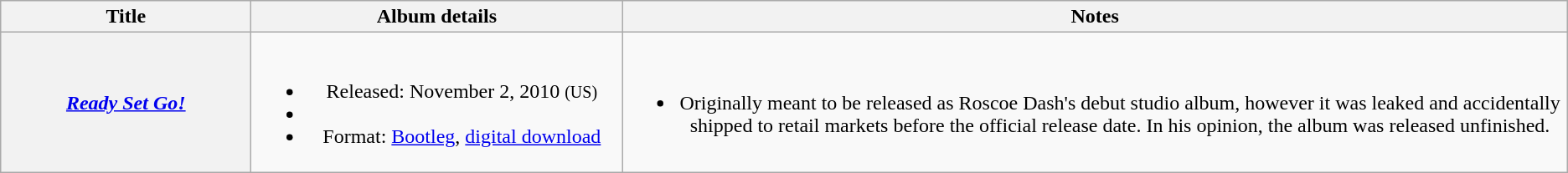<table class="wikitable plainrowheaders" style="text-align:center;">
<tr>
<th scope="col" style="width:12em;">Title</th>
<th scope="col" style="width:18em;">Album details</th>
<th scope="col">Notes</th>
</tr>
<tr>
<th scope="row"><em><a href='#'>Ready Set Go!</a></em></th>
<td><br><ul><li>Released: November 2, 2010 <small>(US)</small></li><li></li><li>Format: <a href='#'>Bootleg</a>, <a href='#'>digital download</a></li></ul></td>
<td><br><ul><li>Originally meant to be released as Roscoe Dash's debut studio album, however it was leaked and accidentally shipped to retail markets before the official release date. In his opinion, the album was released unfinished.</li></ul></td>
</tr>
</table>
